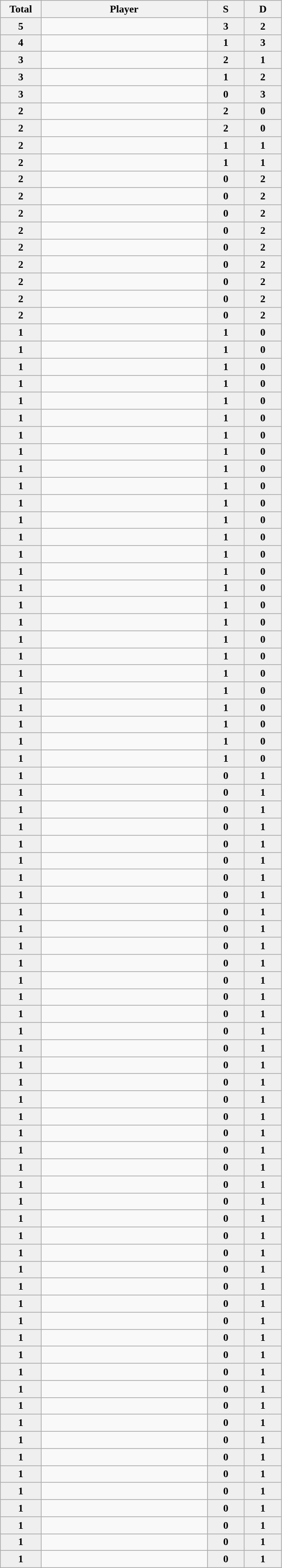<table class="wikitable" style="font-size:90%;">
<tr>
<th width=50>Total</th>
<th width=225>Player</th>
<th width=45 style="background:#efefef"> S </th>
<th width=45 style="background:#efefef"> D </th>
</tr>
<tr align=center>
<td bgcolor=#efefef><strong>5</strong></td>
<td align=left></td>
<td bgcolor=#efefef><strong>3</strong></td>
<td bgcolor=#efefef><strong>2</strong></td>
</tr>
<tr align=center>
<td bgcolor=#efefef><strong>4</strong></td>
<td align=left></td>
<td bgcolor=#efefef><strong>1</strong></td>
<td bgcolor=#efefef><strong>3</strong></td>
</tr>
<tr align=center>
<td bgcolor=#efefef><strong>3</strong></td>
<td align=left></td>
<td bgcolor=#efefef><strong>2</strong></td>
<td bgcolor=#efefef><strong>1</strong></td>
</tr>
<tr align=center>
<td bgcolor=#efefef><strong>3</strong></td>
<td align=left></td>
<td bgcolor=#efefef><strong>1</strong></td>
<td bgcolor=#efefef><strong>2</strong></td>
</tr>
<tr align=center>
<td bgcolor=#efefef><strong>3</strong></td>
<td align=left></td>
<td bgcolor=#efefef><strong>0</strong></td>
<td bgcolor=#efefef><strong>3</strong></td>
</tr>
<tr align=center>
<td bgcolor=#efefef><strong>2</strong></td>
<td align=left></td>
<td bgcolor=#efefef><strong>2</strong></td>
<td bgcolor=#efefef><strong>0</strong></td>
</tr>
<tr align=center>
<td bgcolor=#efefef><strong>2</strong></td>
<td align=left></td>
<td bgcolor=#efefef><strong>2</strong></td>
<td bgcolor=#efefef><strong>0</strong></td>
</tr>
<tr align=center>
<td bgcolor=#efefef><strong>2</strong></td>
<td align=left></td>
<td bgcolor=#efefef><strong>1</strong></td>
<td bgcolor=#efefef><strong>1</strong></td>
</tr>
<tr align=center>
<td bgcolor=#efefef><strong>2</strong></td>
<td align=left></td>
<td bgcolor=#efefef><strong>1</strong></td>
<td bgcolor=#efefef><strong>1</strong></td>
</tr>
<tr align=center>
<td bgcolor=#efefef><strong>2</strong></td>
<td align=left></td>
<td bgcolor=#efefef><strong>0</strong></td>
<td bgcolor=#efefef><strong>2</strong></td>
</tr>
<tr align=center>
<td bgcolor=#efefef><strong>2</strong></td>
<td align=left></td>
<td bgcolor=#efefef><strong>0</strong></td>
<td bgcolor=#efefef><strong>2</strong></td>
</tr>
<tr align=center>
<td bgcolor=#efefef><strong>2</strong></td>
<td align=left></td>
<td bgcolor=#efefef><strong>0</strong></td>
<td bgcolor=#efefef><strong>2</strong></td>
</tr>
<tr align=center>
<td bgcolor=#efefef><strong>2</strong></td>
<td align=left></td>
<td bgcolor=#efefef><strong>0</strong></td>
<td bgcolor=#efefef><strong>2</strong></td>
</tr>
<tr align=center>
<td bgcolor=#efefef><strong>2</strong></td>
<td align=left></td>
<td bgcolor=#efefef><strong>0</strong></td>
<td bgcolor=#efefef><strong>2</strong></td>
</tr>
<tr align=center>
<td bgcolor=#efefef><strong>2</strong></td>
<td align=left></td>
<td bgcolor=#efefef><strong>0</strong></td>
<td bgcolor=#efefef><strong>2</strong></td>
</tr>
<tr align=center>
<td bgcolor=#efefef><strong>2</strong></td>
<td align=left></td>
<td bgcolor=#efefef><strong>0</strong></td>
<td bgcolor=#efefef><strong>2</strong></td>
</tr>
<tr align=center>
<td bgcolor=#efefef><strong>2</strong></td>
<td align=left></td>
<td bgcolor=#efefef><strong>0</strong></td>
<td bgcolor=#efefef><strong>2</strong></td>
</tr>
<tr align=center>
<td bgcolor=#efefef><strong>2</strong></td>
<td align=left></td>
<td bgcolor=#efefef><strong>0</strong></td>
<td bgcolor=#efefef><strong>2</strong></td>
</tr>
<tr align=center>
<td bgcolor=#efefef><strong>1</strong></td>
<td align=left></td>
<td bgcolor=#efefef><strong>1</strong></td>
<td bgcolor=#efefef><strong>0</strong></td>
</tr>
<tr align=center>
<td bgcolor=#efefef><strong>1</strong></td>
<td align=left></td>
<td bgcolor=#efefef><strong>1</strong></td>
<td bgcolor=#efefef><strong>0</strong></td>
</tr>
<tr align=center>
<td bgcolor=#efefef><strong>1</strong></td>
<td align=left></td>
<td bgcolor=#efefef><strong>1</strong></td>
<td bgcolor=#efefef><strong>0</strong></td>
</tr>
<tr align=center>
<td bgcolor=#efefef><strong>1</strong></td>
<td align=left></td>
<td bgcolor=#efefef><strong>1</strong></td>
<td bgcolor=#efefef><strong>0</strong></td>
</tr>
<tr align=center>
<td bgcolor=#efefef><strong>1</strong></td>
<td align=left></td>
<td bgcolor=#efefef><strong>1</strong></td>
<td bgcolor=#efefef><strong>0</strong></td>
</tr>
<tr align=center>
<td bgcolor=#efefef><strong>1</strong></td>
<td align=left></td>
<td bgcolor=#efefef><strong>1</strong></td>
<td bgcolor=#efefef><strong>0</strong></td>
</tr>
<tr align=center>
<td bgcolor=#efefef><strong>1</strong></td>
<td align=left></td>
<td bgcolor=#efefef><strong>1</strong></td>
<td bgcolor=#efefef><strong>0</strong></td>
</tr>
<tr align=center>
<td bgcolor=#efefef><strong>1</strong></td>
<td align=left></td>
<td bgcolor=#efefef><strong>1</strong></td>
<td bgcolor=#efefef><strong>0</strong></td>
</tr>
<tr align=center>
<td bgcolor=#efefef><strong>1</strong></td>
<td align=left></td>
<td bgcolor=#efefef><strong>1</strong></td>
<td bgcolor=#efefef><strong>0</strong></td>
</tr>
<tr align=center>
<td bgcolor=#efefef><strong>1</strong></td>
<td align=left></td>
<td bgcolor=#efefef><strong>1</strong></td>
<td bgcolor=#efefef><strong>0</strong></td>
</tr>
<tr align=center>
<td bgcolor=#efefef><strong>1</strong></td>
<td align=left></td>
<td bgcolor=#efefef><strong>1</strong></td>
<td bgcolor=#efefef><strong>0</strong></td>
</tr>
<tr align=center>
<td bgcolor=#efefef><strong>1</strong></td>
<td align=left></td>
<td bgcolor=#efefef><strong>1</strong></td>
<td bgcolor=#efefef><strong>0</strong></td>
</tr>
<tr align=center>
<td bgcolor=#efefef><strong>1</strong></td>
<td align=left></td>
<td bgcolor=#efefef><strong>1</strong></td>
<td bgcolor=#efefef><strong>0</strong></td>
</tr>
<tr align=center>
<td bgcolor=#efefef><strong>1</strong></td>
<td align=left></td>
<td bgcolor=#efefef><strong>1</strong></td>
<td bgcolor=#efefef><strong>0</strong></td>
</tr>
<tr align=center>
<td bgcolor=#efefef><strong>1</strong></td>
<td align=left></td>
<td bgcolor=#efefef><strong>1</strong></td>
<td bgcolor=#efefef><strong>0</strong></td>
</tr>
<tr align=center>
<td bgcolor=#efefef><strong>1</strong></td>
<td align=left></td>
<td bgcolor=#efefef><strong>1</strong></td>
<td bgcolor=#efefef><strong>0</strong></td>
</tr>
<tr align=center>
<td bgcolor=#efefef><strong>1</strong></td>
<td align=left></td>
<td bgcolor=#efefef><strong>1</strong></td>
<td bgcolor=#efefef><strong>0</strong></td>
</tr>
<tr align=center>
<td bgcolor=#efefef><strong>1</strong></td>
<td align=left></td>
<td bgcolor=#efefef><strong>1</strong></td>
<td bgcolor=#efefef><strong>0</strong></td>
</tr>
<tr align=center>
<td bgcolor=#efefef><strong>1</strong></td>
<td align=left></td>
<td bgcolor=#efefef><strong>1</strong></td>
<td bgcolor=#efefef><strong>0</strong></td>
</tr>
<tr align=center>
<td bgcolor=#efefef><strong>1</strong></td>
<td align=left></td>
<td bgcolor=#efefef><strong>1</strong></td>
<td bgcolor=#efefef><strong>0</strong></td>
</tr>
<tr align=center>
<td bgcolor=#efefef><strong>1</strong></td>
<td align=left></td>
<td bgcolor=#efefef><strong>1</strong></td>
<td bgcolor=#efefef><strong>0</strong></td>
</tr>
<tr align=center>
<td bgcolor=#efefef><strong>1</strong></td>
<td align=left></td>
<td bgcolor=#efefef><strong>1</strong></td>
<td bgcolor=#efefef><strong>0</strong></td>
</tr>
<tr align=center>
<td bgcolor=#efefef><strong>1</strong></td>
<td align=left></td>
<td bgcolor=#efefef><strong>1</strong></td>
<td bgcolor=#efefef><strong>0</strong></td>
</tr>
<tr align=center>
<td bgcolor=#efefef><strong>1</strong></td>
<td align=left></td>
<td bgcolor=#efefef><strong>1</strong></td>
<td bgcolor=#efefef><strong>0</strong></td>
</tr>
<tr align=center>
<td bgcolor=#efefef><strong>1</strong></td>
<td align=left></td>
<td bgcolor=#efefef><strong>1</strong></td>
<td bgcolor=#efefef><strong>0</strong></td>
</tr>
<tr align=center>
<td bgcolor=#efefef><strong>1</strong></td>
<td align=left></td>
<td bgcolor=#efefef><strong>1</strong></td>
<td bgcolor=#efefef><strong>0</strong></td>
</tr>
<tr align=center>
<td bgcolor=#efefef><strong>1</strong></td>
<td align=left></td>
<td bgcolor=#efefef><strong>0</strong></td>
<td bgcolor=#efefef><strong>1</strong></td>
</tr>
<tr align=center>
<td bgcolor=#efefef><strong>1</strong></td>
<td align=left></td>
<td bgcolor=#efefef><strong>0</strong></td>
<td bgcolor=#efefef><strong>1</strong></td>
</tr>
<tr align=center>
<td bgcolor=#efefef><strong>1</strong></td>
<td align=left></td>
<td bgcolor=#efefef><strong>0</strong></td>
<td bgcolor=#efefef><strong>1</strong></td>
</tr>
<tr align=center>
<td bgcolor=#efefef><strong>1</strong></td>
<td align=left></td>
<td bgcolor=#efefef><strong>0</strong></td>
<td bgcolor=#efefef><strong>1</strong></td>
</tr>
<tr align=center>
<td bgcolor=#efefef><strong>1</strong></td>
<td align=left></td>
<td bgcolor=#efefef><strong>0</strong></td>
<td bgcolor=#efefef><strong>1</strong></td>
</tr>
<tr align=center>
<td bgcolor=#efefef><strong>1</strong></td>
<td align=left></td>
<td bgcolor=#efefef><strong>0</strong></td>
<td bgcolor=#efefef><strong>1</strong></td>
</tr>
<tr align=center>
<td bgcolor=#efefef><strong>1</strong></td>
<td align=left></td>
<td bgcolor=#efefef><strong>0</strong></td>
<td bgcolor=#efefef><strong>1</strong></td>
</tr>
<tr align=center>
<td bgcolor=#efefef><strong>1</strong></td>
<td align=left></td>
<td bgcolor=#efefef><strong>0</strong></td>
<td bgcolor=#efefef><strong>1</strong></td>
</tr>
<tr align=center>
<td bgcolor=#efefef><strong>1</strong></td>
<td align=left></td>
<td bgcolor=#efefef><strong>0</strong></td>
<td bgcolor=#efefef><strong>1</strong></td>
</tr>
<tr align=center>
<td bgcolor=#efefef><strong>1</strong></td>
<td align=left></td>
<td bgcolor=#efefef><strong>0</strong></td>
<td bgcolor=#efefef><strong>1</strong></td>
</tr>
<tr align=center>
<td bgcolor=#efefef><strong>1</strong></td>
<td align=left></td>
<td bgcolor=#efefef><strong>0</strong></td>
<td bgcolor=#efefef><strong>1</strong></td>
</tr>
<tr align=center>
<td bgcolor=#efefef><strong>1</strong></td>
<td align=left></td>
<td bgcolor=#efefef><strong>0</strong></td>
<td bgcolor=#efefef><strong>1</strong></td>
</tr>
<tr align=center>
<td bgcolor=#efefef><strong>1</strong></td>
<td align=left></td>
<td bgcolor=#efefef><strong>0</strong></td>
<td bgcolor=#efefef><strong>1</strong></td>
</tr>
<tr align=center>
<td bgcolor=#efefef><strong>1</strong></td>
<td align=left></td>
<td bgcolor=#efefef><strong>0</strong></td>
<td bgcolor=#efefef><strong>1</strong></td>
</tr>
<tr align=center>
<td bgcolor=#efefef><strong>1</strong></td>
<td align=left></td>
<td bgcolor=#efefef><strong>0</strong></td>
<td bgcolor=#efefef><strong>1</strong></td>
</tr>
<tr align=center>
<td bgcolor=#efefef><strong>1</strong></td>
<td align=left></td>
<td bgcolor=#efefef><strong>0</strong></td>
<td bgcolor=#efefef><strong>1</strong></td>
</tr>
<tr align=center>
<td bgcolor=#efefef><strong>1</strong></td>
<td align=left></td>
<td bgcolor=#efefef><strong>0</strong></td>
<td bgcolor=#efefef><strong>1</strong></td>
</tr>
<tr align=center>
<td bgcolor=#efefef><strong>1</strong></td>
<td align=left></td>
<td bgcolor=#efefef><strong>0</strong></td>
<td bgcolor=#efefef><strong>1</strong></td>
</tr>
<tr align=center>
<td bgcolor=#efefef><strong>1</strong></td>
<td align=left></td>
<td bgcolor=#efefef><strong>0</strong></td>
<td bgcolor=#efefef><strong>1</strong></td>
</tr>
<tr align=center>
<td bgcolor=#efefef><strong>1</strong></td>
<td align=left></td>
<td bgcolor=#efefef><strong>0</strong></td>
<td bgcolor=#efefef><strong>1</strong></td>
</tr>
<tr align=center>
<td bgcolor=#efefef><strong>1</strong></td>
<td align=left></td>
<td bgcolor=#efefef><strong>0</strong></td>
<td bgcolor=#efefef><strong>1</strong></td>
</tr>
<tr align=center>
<td bgcolor=#efefef><strong>1</strong></td>
<td align=left></td>
<td bgcolor=#efefef><strong>0</strong></td>
<td bgcolor=#efefef><strong>1</strong></td>
</tr>
<tr align=center>
<td bgcolor=#efefef><strong>1</strong></td>
<td align=left></td>
<td bgcolor=#efefef><strong>0</strong></td>
<td bgcolor=#efefef><strong>1</strong></td>
</tr>
<tr align=center>
<td bgcolor=#efefef><strong>1</strong></td>
<td align=left></td>
<td bgcolor=#efefef><strong>0</strong></td>
<td bgcolor=#efefef><strong>1</strong></td>
</tr>
<tr align=center>
<td bgcolor=#efefef><strong>1</strong></td>
<td align=left></td>
<td bgcolor=#efefef><strong>0</strong></td>
<td bgcolor=#efefef><strong>1</strong></td>
</tr>
<tr align=center>
<td bgcolor=#efefef><strong>1</strong></td>
<td align=left></td>
<td bgcolor=#efefef><strong>0</strong></td>
<td bgcolor=#efefef><strong>1</strong></td>
</tr>
<tr align=center>
<td bgcolor=#efefef><strong>1</strong></td>
<td align=left></td>
<td bgcolor=#efefef><strong>0</strong></td>
<td bgcolor=#efefef><strong>1</strong></td>
</tr>
<tr align=center>
<td bgcolor=#efefef><strong>1</strong></td>
<td align=left></td>
<td bgcolor=#efefef><strong>0</strong></td>
<td bgcolor=#efefef><strong>1</strong></td>
</tr>
<tr align=center>
<td bgcolor=#efefef><strong>1</strong></td>
<td align=left></td>
<td bgcolor=#efefef><strong>0</strong></td>
<td bgcolor=#efefef><strong>1</strong></td>
</tr>
<tr align=center>
<td bgcolor=#efefef><strong>1</strong></td>
<td align=left></td>
<td bgcolor=#efefef><strong>0</strong></td>
<td bgcolor=#efefef><strong>1</strong></td>
</tr>
<tr align=center>
<td bgcolor=#efefef><strong>1</strong></td>
<td align=left></td>
<td bgcolor=#efefef><strong>0</strong></td>
<td bgcolor=#efefef><strong>1</strong></td>
</tr>
<tr align=center>
<td bgcolor=#efefef><strong>1</strong></td>
<td align=left></td>
<td bgcolor=#efefef><strong>0</strong></td>
<td bgcolor=#efefef><strong>1</strong></td>
</tr>
<tr align=center>
<td bgcolor=#efefef><strong>1</strong></td>
<td align=left></td>
<td bgcolor=#efefef><strong>0</strong></td>
<td bgcolor=#efefef><strong>1</strong></td>
</tr>
<tr align=center>
<td bgcolor=#efefef><strong>1</strong></td>
<td align=left></td>
<td bgcolor=#efefef><strong>0</strong></td>
<td bgcolor=#efefef><strong>1</strong></td>
</tr>
<tr align=center>
<td bgcolor=#efefef><strong>1</strong></td>
<td align=left></td>
<td bgcolor=#efefef><strong>0</strong></td>
<td bgcolor=#efefef><strong>1</strong></td>
</tr>
<tr align=center>
<td bgcolor=#efefef><strong>1</strong></td>
<td align=left></td>
<td bgcolor=#efefef><strong>0</strong></td>
<td bgcolor=#efefef><strong>1</strong></td>
</tr>
<tr align=center>
<td bgcolor=#efefef><strong>1</strong></td>
<td align=left></td>
<td bgcolor=#efefef><strong>0</strong></td>
<td bgcolor=#efefef><strong>1</strong></td>
</tr>
<tr align=center>
<td bgcolor=#efefef><strong>1</strong></td>
<td align=left></td>
<td bgcolor=#efefef><strong>0</strong></td>
<td bgcolor=#efefef><strong>1</strong></td>
</tr>
<tr align=center>
<td bgcolor=#efefef><strong>1</strong></td>
<td align=left></td>
<td bgcolor=#efefef><strong>0</strong></td>
<td bgcolor=#efefef><strong>1</strong></td>
</tr>
<tr align=center>
<td bgcolor=#efefef><strong>1</strong></td>
<td align=left></td>
<td bgcolor=#efefef><strong>0</strong></td>
<td bgcolor=#efefef><strong>1</strong></td>
</tr>
<tr align=center>
<td bgcolor=#efefef><strong>1</strong></td>
<td align=left></td>
<td bgcolor=#efefef><strong>0</strong></td>
<td bgcolor=#efefef><strong>1</strong></td>
</tr>
<tr align=center>
<td bgcolor=#efefef><strong>1</strong></td>
<td align=left></td>
<td bgcolor=#efefef><strong>0</strong></td>
<td bgcolor=#efefef><strong>1</strong></td>
</tr>
<tr align=center>
<td bgcolor=#efefef><strong>1</strong></td>
<td align=left></td>
<td bgcolor=#efefef><strong>0</strong></td>
<td bgcolor=#efefef><strong>1</strong></td>
</tr>
<tr align=center>
<td bgcolor=#efefef><strong>1</strong></td>
<td align=left></td>
<td bgcolor=#efefef><strong>0</strong></td>
<td bgcolor=#efefef><strong>1</strong></td>
</tr>
<tr align=center>
<td bgcolor=#efefef><strong>1</strong></td>
<td align=left></td>
<td bgcolor=#efefef><strong>0</strong></td>
<td bgcolor=#efefef><strong>1</strong></td>
</tr>
<tr align=center>
<td bgcolor=#efefef><strong>1</strong></td>
<td align=left></td>
<td bgcolor=#efefef><strong>0</strong></td>
<td bgcolor=#efefef><strong>1</strong></td>
</tr>
<tr align=center>
<td bgcolor=#efefef><strong>1</strong></td>
<td align=left></td>
<td bgcolor=#efefef><strong>0</strong></td>
<td bgcolor=#efefef><strong>1</strong></td>
</tr>
</table>
